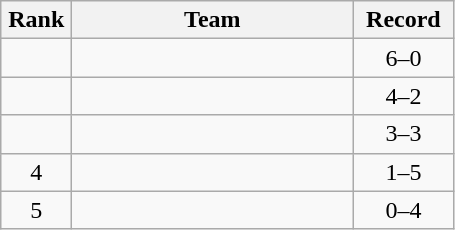<table class="wikitable" style="text-align: center;">
<tr>
<th width=40>Rank</th>
<th width=180>Team</th>
<th width=60>Record</th>
</tr>
<tr>
<td></td>
<td align=left></td>
<td>6–0</td>
</tr>
<tr>
<td></td>
<td align=left></td>
<td>4–2</td>
</tr>
<tr>
<td></td>
<td align=left></td>
<td>3–3</td>
</tr>
<tr>
<td>4</td>
<td align=left></td>
<td>1–5</td>
</tr>
<tr>
<td>5</td>
<td align=left></td>
<td>0–4</td>
</tr>
</table>
